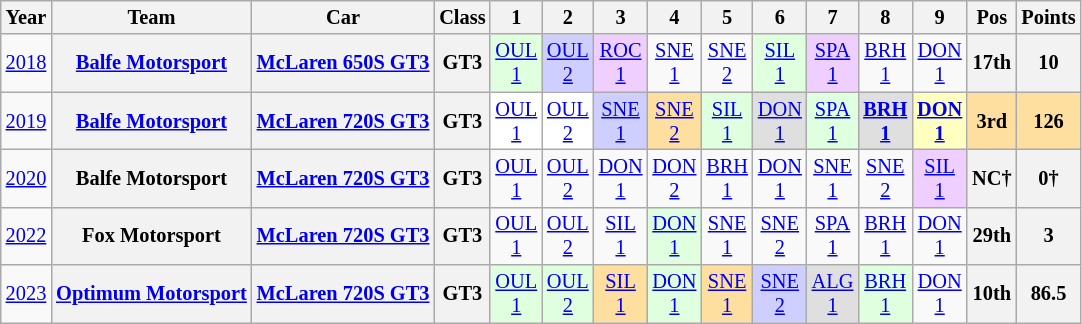<table class="wikitable" style="text-align:center; font-size:85%">
<tr>
<th>Year</th>
<th>Team</th>
<th>Car</th>
<th>Class</th>
<th>1</th>
<th>2</th>
<th>3</th>
<th>4</th>
<th>5</th>
<th>6</th>
<th>7</th>
<th>8</th>
<th>9</th>
<th>Pos</th>
<th>Points</th>
</tr>
<tr>
<td><a href='#'>2018</a></td>
<th><a href='#'>Balfe Motorsport</a></th>
<th><a href='#'>McLaren 650S GT3</a></th>
<th>GT3</th>
<td style="background:#DFFFDF;"><a href='#'>OUL<br>1</a><br></td>
<td style="background:#CFCFFF;"><a href='#'>OUL<br>2</a><br></td>
<td style="background:#EFCFFF;"><a href='#'>ROC<br>1</a><br></td>
<td><a href='#'>SNE<br>1</a></td>
<td><a href='#'>SNE<br>2</a></td>
<td style="background:#DFFFDF;"><a href='#'>SIL<br>1</a><br></td>
<td style="background:#EFCFFF;"><a href='#'>SPA<br>1</a><br></td>
<td><a href='#'>BRH<br>1</a></td>
<td><a href='#'>DON<br>1</a></td>
<th>17th</th>
<th>10</th>
</tr>
<tr>
<td><a href='#'>2019</a></td>
<th><a href='#'>Balfe Motorsport</a></th>
<th><a href='#'>McLaren 720S GT3</a></th>
<th>GT3</th>
<td style="background:#ffffff;"><a href='#'>OUL<br>1</a><br></td>
<td style="background:#ffffff;"><a href='#'>OUL<br>2</a><br></td>
<td style="background:#cfcfff;"><a href='#'>SNE<br>1</a><br></td>
<td style="background:#ffdf9f;"><a href='#'>SNE<br>2</a><br></td>
<td style="background:#dfffdf;"><a href='#'>SIL<br>1</a><br></td>
<td style="background:#dfdfdf;"><a href='#'>DON<br>1</a><br></td>
<td style="background:#dfffdf;"><a href='#'>SPA<br>1</a><br></td>
<td style="background:#dfdfdf;"><strong><a href='#'>BRH<br>1</a></strong><br></td>
<td style="background:#ffffbf;"><strong><a href='#'>DON<br>1</a></strong><br></td>
<th style="background:#FFDF9F;">3rd</th>
<th style="background:#FFDF9F;">126</th>
</tr>
<tr>
<td><a href='#'>2020</a></td>
<th><strong>Balfe Motorsport</strong></th>
<th><a href='#'>McLaren 720S GT3</a></th>
<th>GT3</th>
<td><a href='#'>OUL<br>1</a></td>
<td><a href='#'>OUL<br>2</a></td>
<td><a href='#'>DON<br>1</a></td>
<td><a href='#'>DON<br>2</a></td>
<td><a href='#'>BRH<br>1</a></td>
<td><a href='#'>DON<br>1</a></td>
<td><a href='#'>SNE<br>1</a></td>
<td><a href='#'>SNE<br>2</a></td>
<td style="background:#EFCFFF;"><a href='#'>SIL<br>1</a><br></td>
<th>NC†</th>
<th>0†</th>
</tr>
<tr>
<td><a href='#'>2022</a></td>
<th><strong>Fox Motorsport</strong></th>
<th><a href='#'>McLaren 720S GT3</a></th>
<th>GT3</th>
<td><a href='#'>OUL<br>1</a></td>
<td><a href='#'>OUL<br>2</a></td>
<td><a href='#'>SIL<br>1</a></td>
<td style="background:#dfffdf;"><a href='#'>DON<br>1</a><br></td>
<td><a href='#'>SNE<br>1</a></td>
<td><a href='#'>SNE<br>2</a></td>
<td><a href='#'>SPA<br>1</a></td>
<td><a href='#'>BRH<br>1</a></td>
<td><a href='#'>DON<br>1</a></td>
<th>29th</th>
<th>3</th>
</tr>
<tr>
<td><a href='#'>2023</a></td>
<th><strong><a href='#'>Optimum Motorsport</a></strong></th>
<th><a href='#'>McLaren 720S GT3</a></th>
<th>GT3</th>
<td style="background:#dfffdf;"><a href='#'>OUL<br>1</a><br></td>
<td style="background:#dfffdf;"><a href='#'>OUL<br>2</a><br></td>
<td style="background:#FFDF9F;"><a href='#'>SIL<br>1</a><br></td>
<td style="background:#dfffdf;"><a href='#'>DON<br>1</a><br></td>
<td style="background:#FFDF9F;"><a href='#'>SNE<br>1</a><br></td>
<td style="background:#cfcfff;"><a href='#'>SNE<br>2</a><br></td>
<td style="background:#dfdfdf;"><a href='#'>ALG<br>1</a><br></td>
<td style="background:#dfffdf;"><a href='#'>BRH<br>1</a><br></td>
<td><a href='#'>DON<br>1</a></td>
<th>10th</th>
<th>86.5</th>
</tr>
</table>
